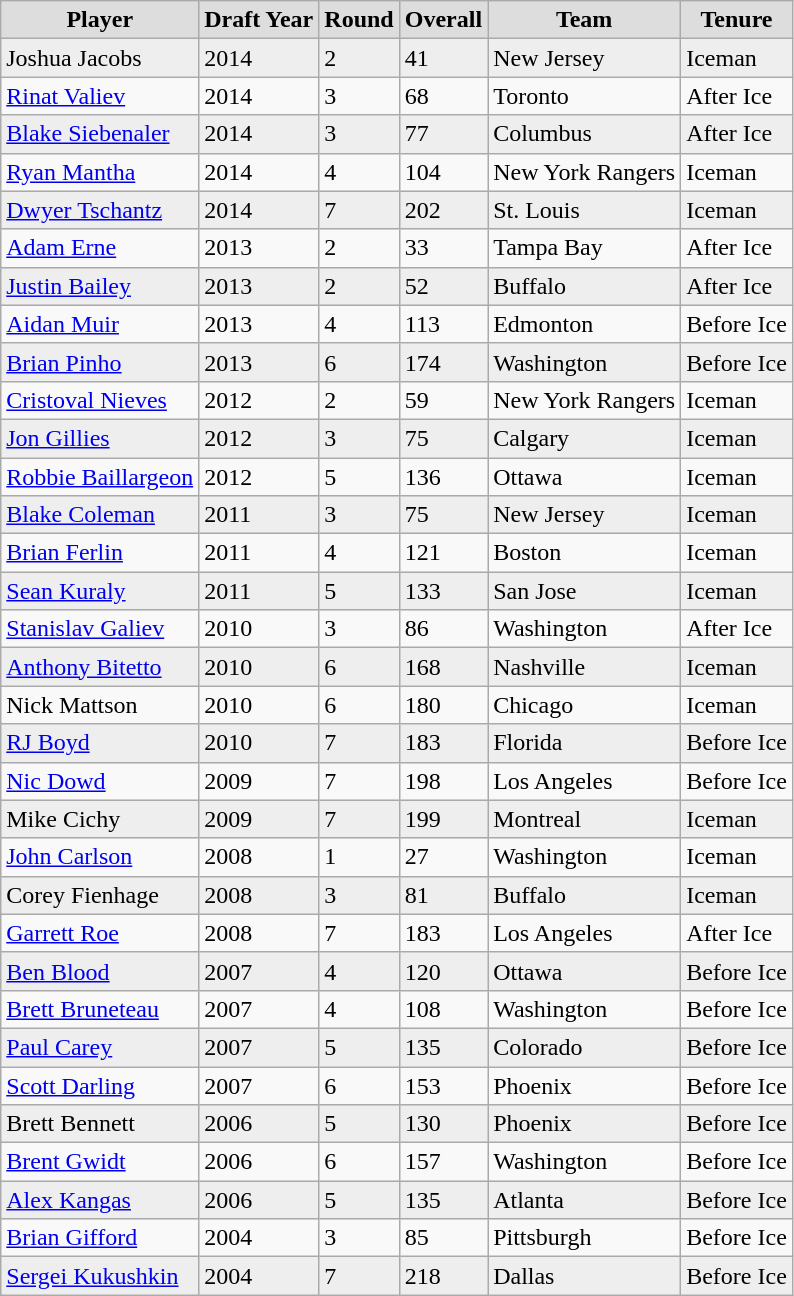<table class="wikitable">
<tr align="center" style="font-weight:bold; background-color:#dddddd;">
<td>Player</td>
<td>Draft Year</td>
<td>Round</td>
<td>Overall</td>
<td>Team</td>
<td>Tenure</td>
</tr>
<tr bgcolor="#eeeeee">
<td>Joshua Jacobs</td>
<td>2014</td>
<td>2</td>
<td>41</td>
<td>New Jersey</td>
<td>Iceman</td>
</tr>
<tr>
<td><a href='#'>Rinat Valiev</a></td>
<td>2014</td>
<td>3</td>
<td>68</td>
<td>Toronto</td>
<td>After Ice</td>
</tr>
<tr bgcolor="#eeeeee">
<td><a href='#'>Blake Siebenaler</a></td>
<td>2014</td>
<td>3</td>
<td>77</td>
<td>Columbus</td>
<td>After Ice</td>
</tr>
<tr>
<td><a href='#'>Ryan Mantha</a></td>
<td>2014</td>
<td>4</td>
<td>104</td>
<td>New York Rangers</td>
<td>Iceman</td>
</tr>
<tr bgcolor="#eeeeee">
<td><a href='#'>Dwyer Tschantz</a></td>
<td>2014</td>
<td>7</td>
<td>202</td>
<td>St. Louis</td>
<td>Iceman</td>
</tr>
<tr>
<td><a href='#'>Adam Erne</a></td>
<td>2013</td>
<td>2</td>
<td>33</td>
<td>Tampa Bay</td>
<td>After Ice</td>
</tr>
<tr bgcolor="#eeeeee">
<td><a href='#'>Justin Bailey</a></td>
<td>2013</td>
<td>2</td>
<td>52</td>
<td>Buffalo</td>
<td>After Ice</td>
</tr>
<tr>
<td><a href='#'>Aidan Muir</a></td>
<td>2013</td>
<td>4</td>
<td>113</td>
<td>Edmonton</td>
<td>Before Ice</td>
</tr>
<tr bgcolor="#eeeeee">
<td><a href='#'>Brian Pinho</a></td>
<td>2013</td>
<td>6</td>
<td>174</td>
<td>Washington</td>
<td>Before Ice</td>
</tr>
<tr>
<td><a href='#'>Cristoval Nieves</a></td>
<td>2012</td>
<td>2</td>
<td>59</td>
<td>New York Rangers</td>
<td>Iceman</td>
</tr>
<tr bgcolor="#eeeeee">
<td><a href='#'>Jon Gillies</a></td>
<td>2012</td>
<td>3</td>
<td>75</td>
<td>Calgary</td>
<td>Iceman</td>
</tr>
<tr>
<td><a href='#'>Robbie Baillargeon</a></td>
<td>2012</td>
<td>5</td>
<td>136</td>
<td>Ottawa</td>
<td>Iceman</td>
</tr>
<tr bgcolor="#eeeeee">
<td><a href='#'>Blake Coleman</a></td>
<td>2011</td>
<td>3</td>
<td>75</td>
<td>New Jersey</td>
<td>Iceman</td>
</tr>
<tr>
<td><a href='#'>Brian Ferlin</a></td>
<td>2011</td>
<td>4</td>
<td>121</td>
<td>Boston</td>
<td>Iceman</td>
</tr>
<tr bgcolor="#eeeeee">
<td><a href='#'>Sean Kuraly</a></td>
<td>2011</td>
<td>5</td>
<td>133</td>
<td>San Jose</td>
<td>Iceman</td>
</tr>
<tr>
<td><a href='#'>Stanislav Galiev</a></td>
<td>2010</td>
<td>3</td>
<td>86</td>
<td>Washington</td>
<td>After Ice</td>
</tr>
<tr bgcolor="#eeeeee">
<td><a href='#'>Anthony Bitetto</a></td>
<td>2010</td>
<td>6</td>
<td>168</td>
<td>Nashville</td>
<td>Iceman</td>
</tr>
<tr>
<td>Nick Mattson</td>
<td>2010</td>
<td>6</td>
<td>180</td>
<td>Chicago</td>
<td>Iceman</td>
</tr>
<tr bgcolor="#eeeeee">
<td><a href='#'>RJ Boyd</a></td>
<td>2010</td>
<td>7</td>
<td>183</td>
<td>Florida</td>
<td>Before Ice</td>
</tr>
<tr>
<td><a href='#'>Nic Dowd</a></td>
<td>2009</td>
<td>7</td>
<td>198</td>
<td>Los Angeles</td>
<td>Before Ice</td>
</tr>
<tr bgcolor="#eeeeee">
<td>Mike Cichy</td>
<td>2009</td>
<td>7</td>
<td>199</td>
<td>Montreal</td>
<td>Iceman</td>
</tr>
<tr>
<td><a href='#'>John Carlson</a></td>
<td>2008</td>
<td>1</td>
<td>27</td>
<td>Washington</td>
<td>Iceman</td>
</tr>
<tr bgcolor="#eeeeee">
<td>Corey Fienhage</td>
<td>2008</td>
<td>3</td>
<td>81</td>
<td>Buffalo</td>
<td>Iceman</td>
</tr>
<tr>
<td><a href='#'>Garrett Roe</a></td>
<td>2008</td>
<td>7</td>
<td>183</td>
<td>Los Angeles</td>
<td>After Ice</td>
</tr>
<tr bgcolor="#eeeeee">
<td><a href='#'>Ben Blood</a></td>
<td>2007</td>
<td>4</td>
<td>120</td>
<td>Ottawa</td>
<td>Before Ice</td>
</tr>
<tr>
<td><a href='#'>Brett Bruneteau</a></td>
<td>2007</td>
<td>4</td>
<td>108</td>
<td>Washington</td>
<td>Before Ice</td>
</tr>
<tr bgcolor="#eeeeee">
<td><a href='#'>Paul Carey</a></td>
<td>2007</td>
<td>5</td>
<td>135</td>
<td>Colorado</td>
<td>Before Ice</td>
</tr>
<tr>
<td><a href='#'>Scott Darling</a></td>
<td>2007</td>
<td>6</td>
<td>153</td>
<td>Phoenix</td>
<td>Before Ice</td>
</tr>
<tr bgcolor="#eeeeee">
<td>Brett Bennett</td>
<td>2006</td>
<td>5</td>
<td>130</td>
<td>Phoenix</td>
<td>Before Ice</td>
</tr>
<tr>
<td><a href='#'>Brent Gwidt</a></td>
<td>2006</td>
<td>6</td>
<td>157</td>
<td>Washington</td>
<td>Before Ice</td>
</tr>
<tr bgcolor="#eeeeee">
<td><a href='#'>Alex Kangas</a></td>
<td>2006</td>
<td>5</td>
<td>135</td>
<td>Atlanta</td>
<td>Before Ice</td>
</tr>
<tr>
<td><a href='#'>Brian Gifford</a></td>
<td>2004</td>
<td>3</td>
<td>85</td>
<td>Pittsburgh</td>
<td>Before Ice</td>
</tr>
<tr bgcolor="#eeeeee">
<td><a href='#'>Sergei Kukushkin</a></td>
<td>2004</td>
<td>7</td>
<td>218</td>
<td>Dallas</td>
<td>Before Ice</td>
</tr>
</table>
